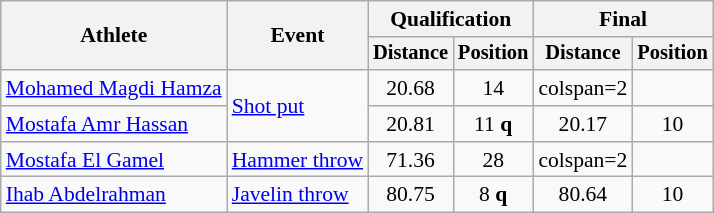<table class=wikitable style=font-size:90%>
<tr>
<th rowspan=2>Athlete</th>
<th rowspan=2>Event</th>
<th colspan=2>Qualification</th>
<th colspan=2>Final</th>
</tr>
<tr style=font-size:95%>
<th>Distance</th>
<th>Position</th>
<th>Distance</th>
<th>Position</th>
</tr>
<tr align=center>
<td align=left><a href='#'>Mohamed Magdi Hamza</a></td>
<td align=left rowspan=2><a href='#'>Shot put</a></td>
<td>20.68</td>
<td>14</td>
<td>colspan=2 </td>
</tr>
<tr align=center>
<td align=left><a href='#'>Mostafa Amr Hassan</a></td>
<td>20.81</td>
<td>11 <strong>q</strong></td>
<td>20.17</td>
<td>10</td>
</tr>
<tr align=center>
<td align=left><a href='#'>Mostafa El Gamel</a></td>
<td align=left><a href='#'>Hammer throw</a></td>
<td>71.36</td>
<td>28</td>
<td>colspan=2 </td>
</tr>
<tr align=center>
<td align=left><a href='#'>Ihab Abdelrahman</a></td>
<td align=left><a href='#'>Javelin throw</a></td>
<td>80.75</td>
<td>8 <strong>q</strong></td>
<td>80.64</td>
<td>10</td>
</tr>
</table>
